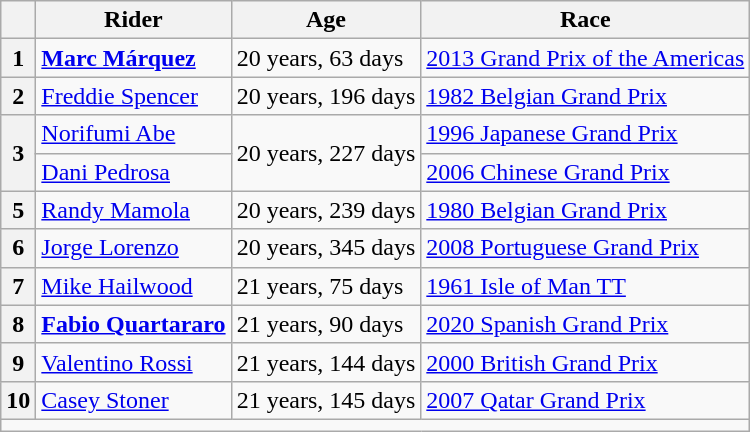<table class="wikitable">
<tr>
<th></th>
<th>Rider</th>
<th>Age</th>
<th>Race</th>
</tr>
<tr>
<th>1</th>
<td> <strong><a href='#'>Marc Márquez</a></strong></td>
<td>20 years, 63 days</td>
<td><a href='#'>2013 Grand Prix of the Americas</a></td>
</tr>
<tr>
<th>2</th>
<td> <a href='#'>Freddie Spencer</a></td>
<td>20 years, 196 days</td>
<td><a href='#'>1982 Belgian Grand Prix</a></td>
</tr>
<tr>
<th rowspan=2>3</th>
<td> <a href='#'>Norifumi Abe</a></td>
<td rowspan=2>20 years, 227 days</td>
<td><a href='#'>1996 Japanese Grand Prix</a></td>
</tr>
<tr>
<td> <a href='#'>Dani Pedrosa</a></td>
<td><a href='#'>2006 Chinese Grand Prix</a></td>
</tr>
<tr>
<th>5</th>
<td> <a href='#'>Randy Mamola</a></td>
<td>20 years, 239 days</td>
<td><a href='#'>1980 Belgian Grand Prix</a></td>
</tr>
<tr>
<th>6</th>
<td> <a href='#'>Jorge Lorenzo</a></td>
<td>20 years, 345 days</td>
<td><a href='#'>2008 Portuguese Grand Prix</a></td>
</tr>
<tr>
<th>7</th>
<td> <a href='#'>Mike Hailwood</a></td>
<td>21 years, 75 days</td>
<td><a href='#'>1961 Isle of Man TT</a></td>
</tr>
<tr>
<th>8</th>
<td> <strong><a href='#'>Fabio Quartararo</a></strong></td>
<td>21 years, 90 days</td>
<td><a href='#'>2020 Spanish Grand Prix</a></td>
</tr>
<tr>
<th>9</th>
<td> <a href='#'>Valentino Rossi</a></td>
<td>21 years, 144 days</td>
<td><a href='#'>2000 British Grand Prix</a></td>
</tr>
<tr>
<th>10</th>
<td> <a href='#'>Casey Stoner</a></td>
<td>21 years, 145 days</td>
<td><a href='#'>2007 Qatar Grand Prix</a></td>
</tr>
<tr>
<td colspan=4></td>
</tr>
</table>
